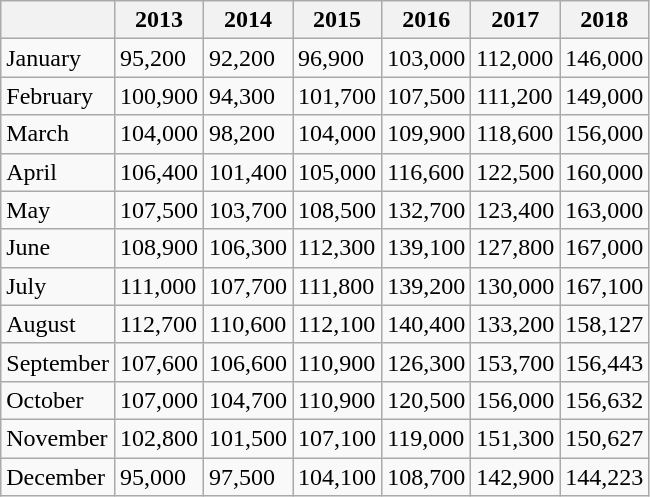<table class="wikitable">
<tr>
<th></th>
<th>2013</th>
<th>2014</th>
<th>2015</th>
<th>2016</th>
<th>2017</th>
<th>2018</th>
</tr>
<tr>
<td>January</td>
<td>95,200</td>
<td>92,200</td>
<td>96,900</td>
<td>103,000</td>
<td>112,000</td>
<td>146,000</td>
</tr>
<tr>
<td>February</td>
<td>100,900</td>
<td>94,300</td>
<td>101,700</td>
<td>107,500</td>
<td>111,200</td>
<td>149,000</td>
</tr>
<tr>
<td>March</td>
<td>104,000</td>
<td>98,200</td>
<td>104,000</td>
<td>109,900</td>
<td>118,600</td>
<td>156,000</td>
</tr>
<tr>
<td>April</td>
<td>106,400</td>
<td>101,400</td>
<td>105,000</td>
<td>116,600</td>
<td>122,500</td>
<td>160,000</td>
</tr>
<tr>
<td>May</td>
<td>107,500</td>
<td>103,700</td>
<td>108,500</td>
<td>132,700</td>
<td>123,400</td>
<td>163,000</td>
</tr>
<tr>
<td>June</td>
<td>108,900</td>
<td>106,300</td>
<td>112,300</td>
<td>139,100</td>
<td>127,800</td>
<td>167,000</td>
</tr>
<tr>
<td>July</td>
<td>111,000</td>
<td>107,700</td>
<td>111,800</td>
<td>139,200</td>
<td>130,000</td>
<td>167,100</td>
</tr>
<tr>
<td>August</td>
<td>112,700</td>
<td>110,600</td>
<td>112,100</td>
<td>140,400</td>
<td>133,200</td>
<td>158,127</td>
</tr>
<tr>
<td>September</td>
<td>107,600</td>
<td>106,600</td>
<td>110,900</td>
<td>126,300</td>
<td>153,700</td>
<td>156,443</td>
</tr>
<tr>
<td>October</td>
<td>107,000</td>
<td>104,700</td>
<td>110,900</td>
<td>120,500</td>
<td>156,000</td>
<td>156,632</td>
</tr>
<tr>
<td>November</td>
<td>102,800</td>
<td>101,500</td>
<td>107,100</td>
<td>119,000</td>
<td>151,300</td>
<td>150,627</td>
</tr>
<tr>
<td>December</td>
<td>95,000</td>
<td>97,500</td>
<td>104,100</td>
<td>108,700</td>
<td>142,900</td>
<td>144,223</td>
</tr>
</table>
